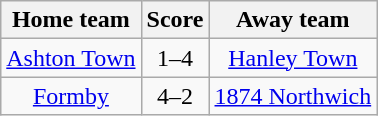<table class="wikitable" style="text-align: center">
<tr>
<th>Home team</th>
<th>Score</th>
<th>Away team</th>
</tr>
<tr>
<td><a href='#'>Ashton Town</a></td>
<td>1–4</td>
<td><a href='#'>Hanley Town</a></td>
</tr>
<tr>
<td><a href='#'>Formby</a></td>
<td>4–2</td>
<td><a href='#'>1874 Northwich</a></td>
</tr>
</table>
